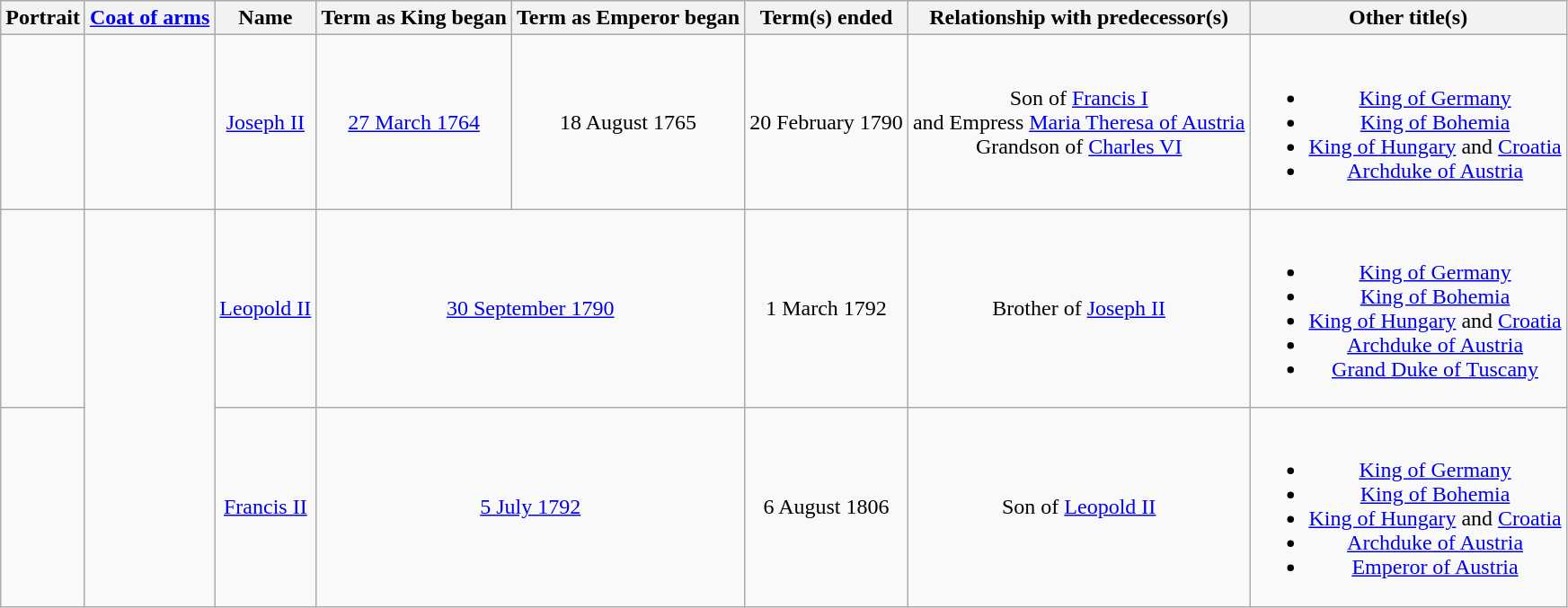<table class="wikitable" style="text-align:center">
<tr>
<th>Portrait</th>
<th><a href='#'>Coat of arms</a></th>
<th>Name<br></th>
<th>Term as King began</th>
<th>Term as Emperor began</th>
<th>Term(s) ended</th>
<th>Relationship with predecessor(s)</th>
<th>Other title(s)</th>
</tr>
<tr>
<td></td>
<td></td>
<td><a href='#'>Joseph II</a><br></td>
<td><a href='#'>27 March 1764</a></td>
<td>18 August 1765</td>
<td>20 February 1790</td>
<td>Son of <a href='#'>Francis I</a><br>and Empress <a href='#'>Maria Theresa of Austria</a><br>Grandson of <a href='#'>Charles VI</a></td>
<td class=small><br><ul><li><a href='#'>King of Germany</a></li><li><a href='#'>King of Bohemia</a></li><li><a href='#'>King of Hungary</a> and <a href='#'>Croatia</a></li><li><a href='#'>Archduke of Austria</a></li></ul></td>
</tr>
<tr>
<td></td>
<td rowspan=2></td>
<td><a href='#'>Leopold II</a><br></td>
<td colspan=2><a href='#'>30 September 1790</a></td>
<td>1 March 1792</td>
<td>Brother of <a href='#'>Joseph II</a></td>
<td class=small><br><ul><li><a href='#'>King of Germany</a></li><li><a href='#'>King of Bohemia</a></li><li><a href='#'>King of Hungary</a> and <a href='#'>Croatia</a></li><li><a href='#'>Archduke of Austria</a></li><li><a href='#'>Grand Duke of Tuscany</a></li></ul></td>
</tr>
<tr>
<td></td>
<td><a href='#'>Francis II</a><br></td>
<td colspan=2><a href='#'>5 July 1792</a></td>
<td>6 August 1806</td>
<td>Son of <a href='#'>Leopold II</a></td>
<td class=small><br><ul><li><a href='#'>King of Germany</a></li><li><a href='#'>King of Bohemia</a></li><li><a href='#'>King of Hungary</a> and <a href='#'>Croatia</a></li><li><a href='#'>Archduke of Austria</a></li><li><a href='#'>Emperor of Austria</a></li></ul></td>
</tr>
</table>
